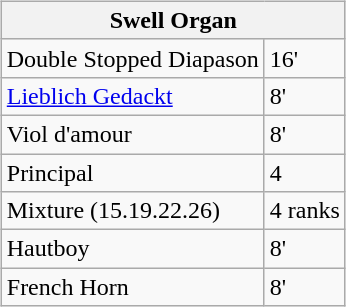<table class="wikitable" align="left" style="margin: 5px;">
<tr>
<th colspan="2">Swell Organ</th>
</tr>
<tr>
<td>Double Stopped Diapason</td>
<td>16'</td>
</tr>
<tr>
<td><a href='#'>Lieblich Gedackt</a></td>
<td>8'</td>
</tr>
<tr>
<td>Viol d'amour</td>
<td>8'</td>
</tr>
<tr>
<td>Principal</td>
<td>4</td>
</tr>
<tr>
<td>Mixture (15.19.22.26)</td>
<td>4 ranks</td>
</tr>
<tr>
<td>Hautboy</td>
<td>8'</td>
</tr>
<tr>
<td>French Horn</td>
<td>8'</td>
</tr>
</table>
